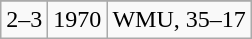<table class="wikitable" style="text-align:center">
<tr>
</tr>
<tr>
<td>2–3</td>
<td>1970</td>
<td>WMU, 35–17</td>
</tr>
</table>
